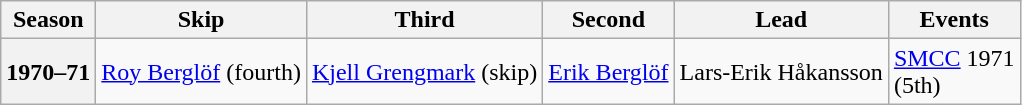<table class="wikitable">
<tr>
<th scope="col">Season</th>
<th scope="col">Skip</th>
<th scope="col">Third</th>
<th scope="col">Second</th>
<th scope="col">Lead</th>
<th scope="col">Events</th>
</tr>
<tr>
<th scope="row">1970–71</th>
<td><a href='#'>Roy Berglöf</a> (fourth)</td>
<td><a href='#'>Kjell Grengmark</a> (skip)</td>
<td><a href='#'>Erik Berglöf</a></td>
<td>Lars-Erik Håkansson</td>
<td><a href='#'>SMCC</a> 1971 <br> (5th)</td>
</tr>
</table>
